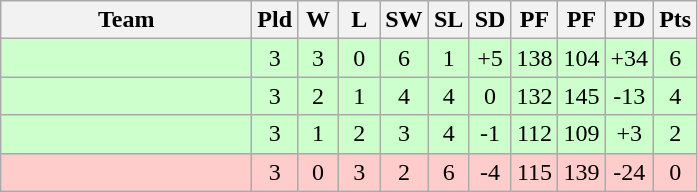<table class="wikitable" style="text-align:center">
<tr>
<th width="160">Team</th>
<th width="20">Pld</th>
<th width="20">W</th>
<th width="20">L</th>
<th width="20">SW</th>
<th width="20">SL</th>
<th width="20">SD</th>
<th width="20">PF</th>
<th width="20">PF</th>
<th width="20">PD</th>
<th width="20">Pts</th>
</tr>
<tr bgcolor="ccffcc">
<td align="left"></td>
<td>3</td>
<td>3</td>
<td>0</td>
<td>6</td>
<td>1</td>
<td>+5</td>
<td>138</td>
<td>104</td>
<td>+34</td>
<td>6</td>
</tr>
<tr bgcolor="ccffcc">
<td align="left"></td>
<td>3</td>
<td>2</td>
<td>1</td>
<td>4</td>
<td>4</td>
<td>0</td>
<td>132</td>
<td>145</td>
<td>-13</td>
<td>4</td>
</tr>
<tr bgcolor="ccffcc">
<td align="left"></td>
<td>3</td>
<td>1</td>
<td>2</td>
<td>3</td>
<td>4</td>
<td>-1</td>
<td>112</td>
<td>109</td>
<td>+3</td>
<td>2</td>
</tr>
<tr bgcolor="ffcccc">
<td align="left"></td>
<td>3</td>
<td>0</td>
<td>3</td>
<td>2</td>
<td>6</td>
<td>-4</td>
<td>115</td>
<td>139</td>
<td>-24</td>
<td>0</td>
</tr>
</table>
